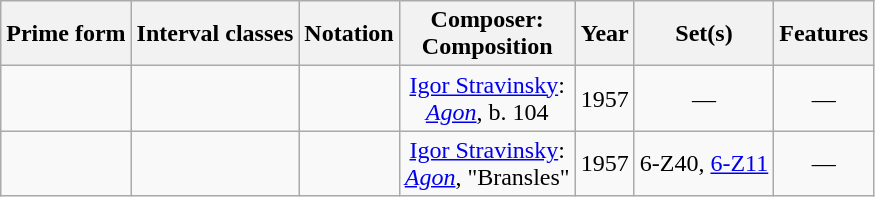<table class="wikitable sortable" style="font-size:100%;text-align:center;">
<tr>
<th>Prime form</th>
<th>Interval classes</th>
<th>Notation</th>
<th>Composer:<br>Composition</th>
<th>Year</th>
<th>Set(s)</th>
<th>Features</th>
</tr>
<tr>
<td style="text-align:left"></td>
<td></td>
<td></td>
<td><a href='#'>Igor Stravinsky</a>:<br><em><a href='#'>Agon</a></em>, b. 104</td>
<td>1957</td>
<td>—</td>
<td>—</td>
</tr>
<tr>
<td style="text-align:left"></td>
<td></td>
<td></td>
<td><a href='#'>Igor Stravinsky</a>:<br><em><a href='#'>Agon</a></em>, "Bransles"</td>
<td>1957</td>
<td>6-Z40, <a href='#'>6-Z11</a></td>
<td>—</td>
</tr>
</table>
